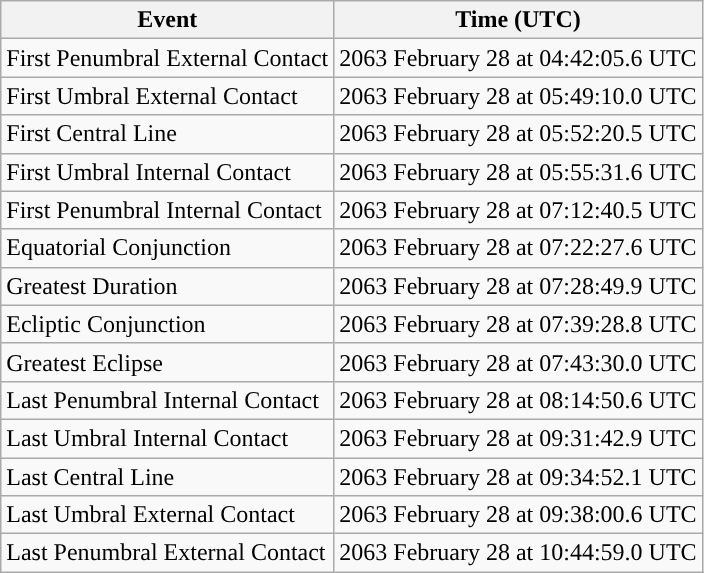<table class="wikitable">
<tr>
<th>Event</th>
<th>Time (UTC)</th>
</tr>
<tr>
<td>First Penumbral External Contact</td>
<td>2063 February 28 at 04:42:05.6 UTC</td>
</tr>
<tr>
<td>First Umbral External Contact</td>
<td>2063 February 28 at 05:49:10.0 UTC</td>
</tr>
<tr>
<td>First Central Line</td>
<td>2063 February 28 at 05:52:20.5 UTC</td>
</tr>
<tr>
<td>First Umbral Internal Contact</td>
<td>2063 February 28 at 05:55:31.6 UTC</td>
</tr>
<tr>
<td>First Penumbral Internal Contact</td>
<td>2063 February 28 at 07:12:40.5 UTC</td>
</tr>
<tr>
<td>Equatorial Conjunction</td>
<td>2063 February 28 at 07:22:27.6 UTC</td>
</tr>
<tr>
<td>Greatest Duration</td>
<td>2063 February 28 at 07:28:49.9 UTC</td>
</tr>
<tr>
<td>Ecliptic Conjunction</td>
<td>2063 February 28 at 07:39:28.8 UTC</td>
</tr>
<tr>
<td>Greatest Eclipse</td>
<td>2063 February 28 at 07:43:30.0 UTC</td>
</tr>
<tr>
<td>Last Penumbral Internal Contact</td>
<td>2063 February 28 at 08:14:50.6 UTC</td>
</tr>
<tr>
<td>Last Umbral Internal Contact</td>
<td>2063 February 28 at 09:31:42.9 UTC</td>
</tr>
<tr>
<td>Last Central Line</td>
<td>2063 February 28 at 09:34:52.1 UTC</td>
</tr>
<tr>
<td>Last Umbral External Contact</td>
<td>2063 February 28 at 09:38:00.6 UTC</td>
</tr>
<tr>
<td>Last Penumbral External Contact</td>
<td>2063 February 28 at 10:44:59.0 UTC</td>
</tr>
</table>
